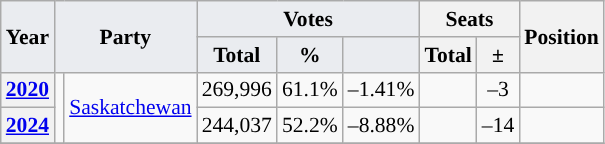<table class="wikitable" style="font-size:90%; text-align:center;">
<tr>
<th rowspan="2" style="background:#eaecf0;">Year</th>
<th colspan="2" rowspan="2" style="background:#eaecf0;">Party</th>
<th colspan="3" style="background:#eaecf0;">Votes</th>
<th colspan="2">Seats</th>
<th rowspan="2">Position</th>
</tr>
<tr>
<th style="background:#eaecf0;">Total</th>
<th style="background:#eaecf0;">%</th>
<th style="background:#eaecf0;"></th>
<th>Total</th>
<th>±</th>
</tr>
<tr>
<th><a href='#'>2020</a></th>
<td rowspan="2" style="background-color:"></td>
<td rowspan="2"><a href='#'>Saskatchewan</a></td>
<td>269,996</td>
<td>61.1%</td>
<td>–1.41%</td>
<td></td>
<td>–3</td>
<td></td>
</tr>
<tr>
<th><a href='#'>2024</a></th>
<td>244,037</td>
<td>52.2%</td>
<td>–8.88%</td>
<td></td>
<td>–14</td>
<td></td>
</tr>
<tr>
</tr>
</table>
